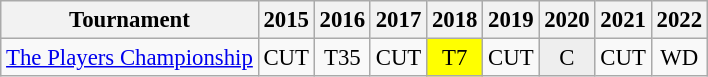<table class="wikitable" style="font-size:95%;text-align:center;">
<tr>
<th>Tournament</th>
<th>2015</th>
<th>2016</th>
<th>2017</th>
<th>2018</th>
<th>2019</th>
<th>2020</th>
<th>2021</th>
<th>2022</th>
</tr>
<tr>
<td align=left><a href='#'>The Players Championship</a></td>
<td>CUT</td>
<td>T35</td>
<td>CUT</td>
<td style="background:yellow;">T7</td>
<td>CUT</td>
<td style="background:#eeeeee;">C</td>
<td>CUT</td>
<td>WD</td>
</tr>
</table>
